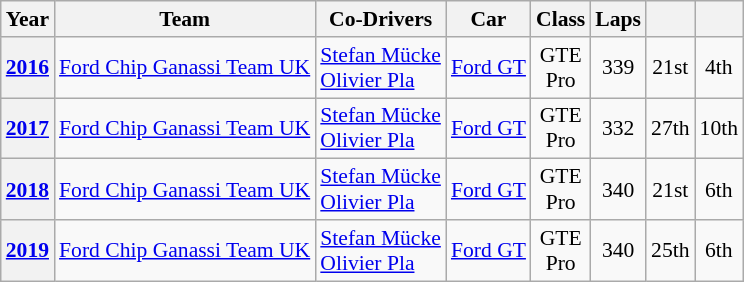<table class="wikitable" style="text-align:center; font-size:90%">
<tr>
<th>Year</th>
<th>Team</th>
<th>Co-Drivers</th>
<th>Car</th>
<th>Class</th>
<th>Laps</th>
<th></th>
<th></th>
</tr>
<tr>
<th><a href='#'>2016</a></th>
<td align="left"> <a href='#'>Ford Chip Ganassi Team UK</a></td>
<td align="left"> <a href='#'>Stefan Mücke</a><br> <a href='#'>Olivier Pla</a></td>
<td align="left"><a href='#'>Ford GT</a></td>
<td>GTE<br>Pro</td>
<td>339</td>
<td>21st</td>
<td>4th</td>
</tr>
<tr>
<th><a href='#'>2017</a></th>
<td align="left"> <a href='#'>Ford Chip Ganassi Team UK</a></td>
<td align="left"> <a href='#'>Stefan Mücke</a><br> <a href='#'>Olivier Pla</a></td>
<td align="left"><a href='#'>Ford GT</a></td>
<td>GTE<br>Pro</td>
<td>332</td>
<td>27th</td>
<td>10th</td>
</tr>
<tr>
<th><a href='#'>2018</a></th>
<td align="left"> <a href='#'>Ford Chip Ganassi Team UK</a></td>
<td align="left"> <a href='#'>Stefan Mücke</a><br> <a href='#'>Olivier Pla</a></td>
<td align="left"><a href='#'>Ford GT</a></td>
<td>GTE<br>Pro</td>
<td>340</td>
<td>21st</td>
<td>6th</td>
</tr>
<tr>
<th><a href='#'>2019</a></th>
<td align="left"> <a href='#'>Ford Chip Ganassi Team UK</a></td>
<td align="left"> <a href='#'>Stefan Mücke</a><br> <a href='#'>Olivier Pla</a></td>
<td align="left"><a href='#'>Ford GT</a></td>
<td>GTE<br>Pro</td>
<td>340</td>
<td>25th</td>
<td>6th</td>
</tr>
</table>
